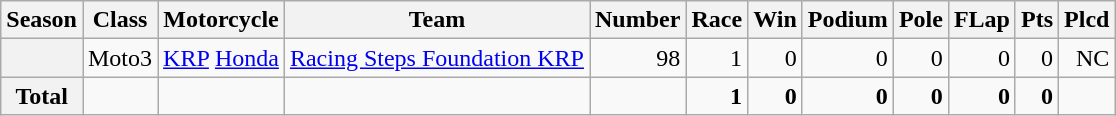<table class="wikitable">
<tr>
<th>Season</th>
<th>Class</th>
<th>Motorcycle</th>
<th>Team</th>
<th>Number</th>
<th>Race</th>
<th>Win</th>
<th>Podium</th>
<th>Pole</th>
<th>FLap</th>
<th>Pts</th>
<th>Plcd</th>
</tr>
<tr align="right">
<th></th>
<td>Moto3</td>
<td><a href='#'>KRP</a> <a href='#'>Honda</a></td>
<td><a href='#'>Racing Steps Foundation KRP</a></td>
<td>98</td>
<td>1</td>
<td>0</td>
<td>0</td>
<td>0</td>
<td>0</td>
<td>0</td>
<td>NC</td>
</tr>
<tr align="right">
<th>Total</th>
<td></td>
<td></td>
<td></td>
<td></td>
<td><strong>1</strong></td>
<td><strong>0</strong></td>
<td><strong>0</strong></td>
<td><strong>0</strong></td>
<td><strong>0</strong></td>
<td><strong>0</strong></td>
<td></td>
</tr>
</table>
